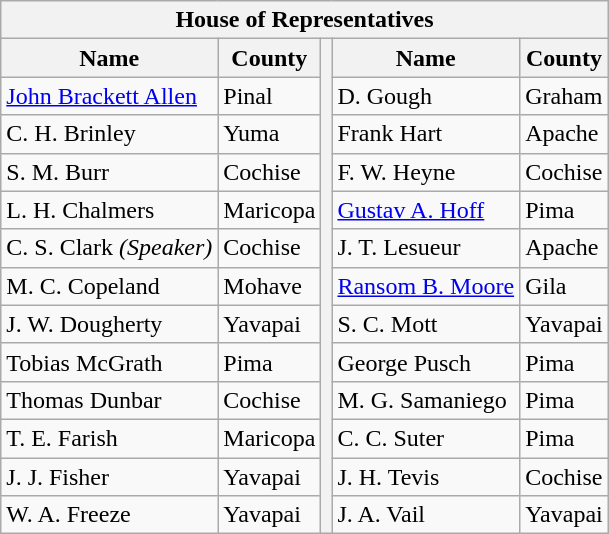<table class="wikitable" style="float: right">
<tr>
<th colspan="5">House of Representatives</th>
</tr>
<tr>
<th>Name</th>
<th>County</th>
<th rowspan="13"></th>
<th>Name</th>
<th>County</th>
</tr>
<tr>
<td><a href='#'>John Brackett Allen</a></td>
<td>Pinal</td>
<td>D. Gough</td>
<td>Graham</td>
</tr>
<tr>
<td>C. H. Brinley</td>
<td>Yuma</td>
<td>Frank Hart</td>
<td>Apache</td>
</tr>
<tr>
<td>S. M. Burr</td>
<td>Cochise</td>
<td>F. W. Heyne</td>
<td>Cochise</td>
</tr>
<tr>
<td>L. H. Chalmers</td>
<td>Maricopa</td>
<td><a href='#'>Gustav A. Hoff</a></td>
<td>Pima</td>
</tr>
<tr>
<td>C. S. Clark  <em>(Speaker)</em></td>
<td>Cochise</td>
<td>J. T. Lesueur</td>
<td>Apache</td>
</tr>
<tr>
<td>M. C. Copeland</td>
<td>Mohave</td>
<td><a href='#'>Ransom B. Moore</a></td>
<td>Gila</td>
</tr>
<tr>
<td>J. W. Dougherty</td>
<td>Yavapai</td>
<td>S. C. Mott</td>
<td>Yavapai</td>
</tr>
<tr>
<td>Tobias McGrath</td>
<td>Pima</td>
<td>George Pusch</td>
<td>Pima</td>
</tr>
<tr>
<td>Thomas Dunbar</td>
<td>Cochise</td>
<td>M. G. Samaniego</td>
<td>Pima</td>
</tr>
<tr>
<td>T. E. Farish</td>
<td>Maricopa</td>
<td>C. C. Suter</td>
<td>Pima</td>
</tr>
<tr>
<td>J. J. Fisher</td>
<td>Yavapai</td>
<td>J. H. Tevis</td>
<td>Cochise</td>
</tr>
<tr>
<td>W. A. Freeze</td>
<td>Yavapai</td>
<td>J. A. Vail</td>
<td>Yavapai</td>
</tr>
</table>
